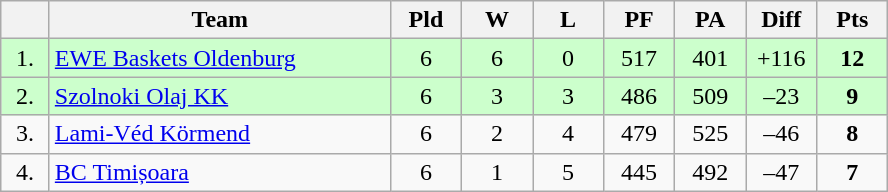<table class="wikitable" style="text-align:center">
<tr>
<th width=25></th>
<th width=220>Team</th>
<th width=40>Pld</th>
<th width=40>W</th>
<th width=40>L</th>
<th width=40>PF</th>
<th width=40>PA</th>
<th width=40>Diff</th>
<th width=40>Pts</th>
</tr>
<tr bgcolor=ccffcc>
<td>1.</td>
<td align=left> <a href='#'>EWE Baskets Oldenburg</a></td>
<td>6</td>
<td>6</td>
<td>0</td>
<td>517</td>
<td>401</td>
<td>+116</td>
<td><strong>12</strong></td>
</tr>
<tr bgcolor=ccffcc>
<td>2.</td>
<td align=left> <a href='#'>Szolnoki Olaj KK</a></td>
<td>6</td>
<td>3</td>
<td>3</td>
<td>486</td>
<td>509</td>
<td>–23</td>
<td><strong>9</strong></td>
</tr>
<tr>
<td>3.</td>
<td align=left> <a href='#'>Lami-Véd Körmend</a></td>
<td>6</td>
<td>2</td>
<td>4</td>
<td>479</td>
<td>525</td>
<td>–46</td>
<td><strong>8</strong></td>
</tr>
<tr>
<td>4.</td>
<td align=left> <a href='#'>BC Timișoara</a></td>
<td>6</td>
<td>1</td>
<td>5</td>
<td>445</td>
<td>492</td>
<td>–47</td>
<td><strong>7</strong></td>
</tr>
</table>
